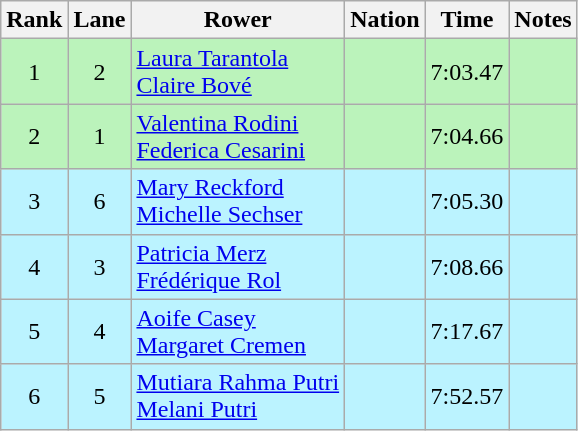<table class="wikitable sortable" style="text-align:center">
<tr>
<th>Rank</th>
<th>Lane</th>
<th>Rower</th>
<th>Nation</th>
<th>Time</th>
<th>Notes</th>
</tr>
<tr bgcolor=bbf3bb>
<td>1</td>
<td>2</td>
<td align=left><a href='#'>Laura Tarantola</a><br><a href='#'>Claire Bové</a></td>
<td align=left></td>
<td>7:03.47</td>
<td></td>
</tr>
<tr bgcolor=bbf3bb>
<td>2</td>
<td>1</td>
<td align=left><a href='#'>Valentina Rodini</a><br><a href='#'>Federica Cesarini</a></td>
<td align=left></td>
<td>7:04.66</td>
<td></td>
</tr>
<tr bgcolor=bbf3ff>
<td>3</td>
<td>6</td>
<td align=left><a href='#'>Mary Reckford</a><br><a href='#'>Michelle Sechser</a></td>
<td align=left></td>
<td>7:05.30</td>
<td></td>
</tr>
<tr bgcolor=bbf3ff>
<td>4</td>
<td>3</td>
<td align=left><a href='#'>Patricia Merz</a><br><a href='#'>Frédérique Rol</a></td>
<td align=left></td>
<td>7:08.66</td>
<td></td>
</tr>
<tr bgcolor=bbf3ff>
<td>5</td>
<td>4</td>
<td align=left><a href='#'>Aoife Casey</a><br><a href='#'>Margaret Cremen</a></td>
<td align=left></td>
<td>7:17.67</td>
<td></td>
</tr>
<tr bgcolor=bbf3ff>
<td>6</td>
<td>5</td>
<td align=left><a href='#'>Mutiara Rahma Putri</a><br><a href='#'>Melani Putri</a></td>
<td align=left></td>
<td>7:52.57</td>
<td></td>
</tr>
</table>
